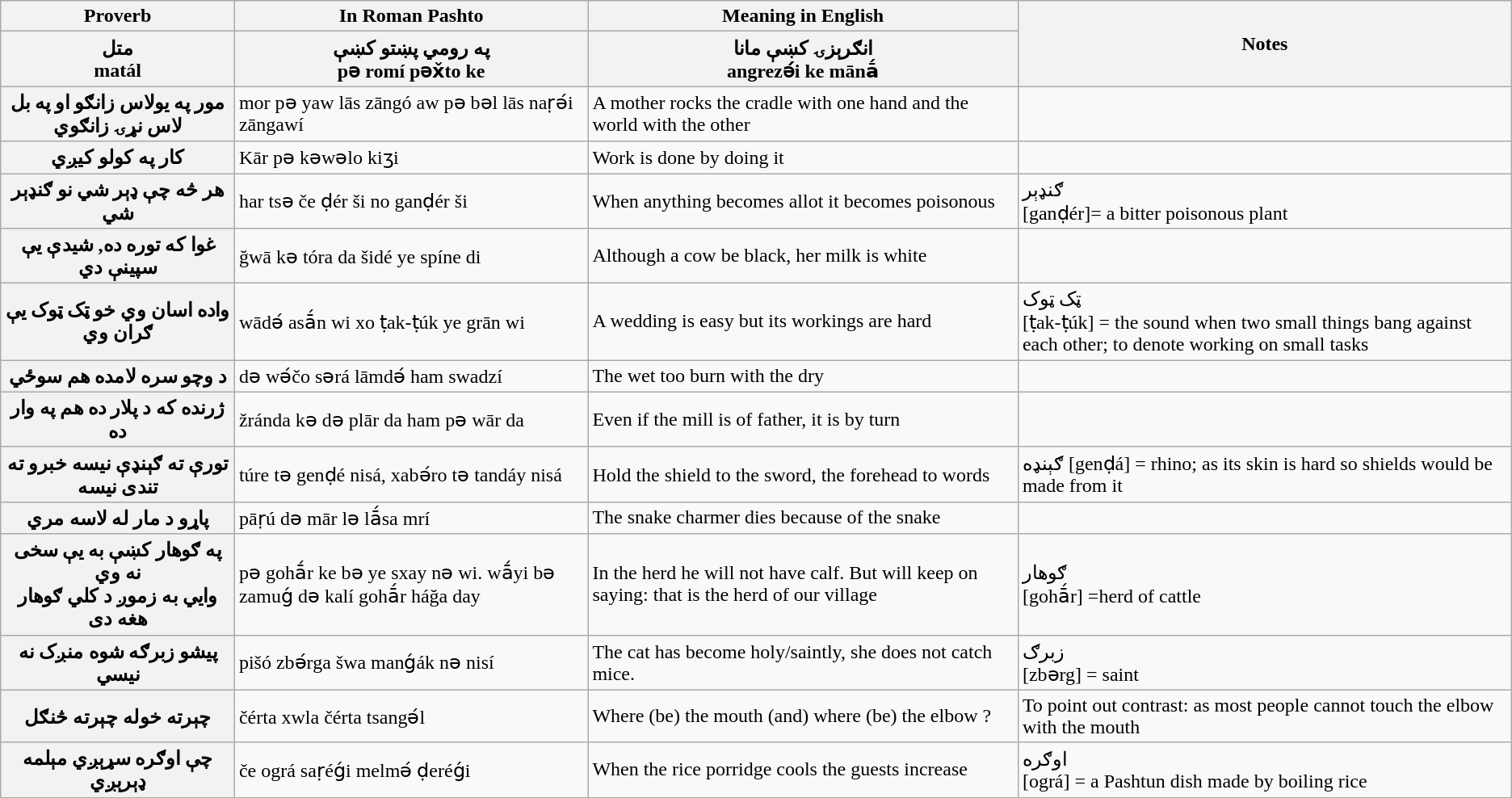<table class="wikitable">
<tr>
<th>Proverb</th>
<th>In Roman Pashto</th>
<th>Meaning in English</th>
<th rowspan="2">Notes</th>
</tr>
<tr>
<th>متل<br>matál</th>
<th>په رومي پښتو کښې<br>pə romí pәx̌to ke</th>
<th>انګرېزۍ کښې مانا<br>angrezә́i ke mānā́</th>
</tr>
<tr>
<th>مور په يولاس زانګو او په بل لاس نړۍ زانګوي</th>
<td>mor pə yaw lās zāngó aw pə bəl lās naṛә́i zāngawí</td>
<td>A mother rocks the cradle with one hand and the world with the other</td>
<td></td>
</tr>
<tr>
<th>کار په کولو کیږي</th>
<td>Kār pə kəwəlo kiʒi</td>
<td>Work is done by doing it</td>
<td></td>
</tr>
<tr>
<th>هر څه چې ډېر شي نو ګنډېر شي</th>
<td>har tsә če ḍér ši no ganḍér ši</td>
<td>When anything becomes allot it becomes poisonous</td>
<td>ګنډېر<br>[ganḍér]= a bitter poisonous plant</td>
</tr>
<tr>
<th>غوا که توره ده, شيدې يې سپينې دي</th>
<td>ğwā kә tóra da šidé ye spíne di</td>
<td>Although a cow be black, her milk is white</td>
<td></td>
</tr>
<tr>
<th>واده اسان وي خو ټک ټوک يې ګران وي</th>
<td>wādә́ asā́n wi xo ṭak-ṭúk ye grān wi</td>
<td>A wedding is easy but its workings are hard</td>
<td>ټک ټوک<br>[ṭak-ṭúk] = the sound when two small things bang against each other; to denote working on small tasks</td>
</tr>
<tr>
<th>د وچو سره لامده هم سوځي</th>
<td>də wә́čo sәrá lāmdә́ ham swadzí</td>
<td>The wet too burn with the dry</td>
<td></td>
</tr>
<tr>
<th>ژرنده که د پلار ده هم په وار ده</th>
<td>žránda kә dә plār da ham pә wār da</td>
<td>Even if the mill is of father, it is by turn</td>
<td></td>
</tr>
<tr>
<th>تورې ته ګېنډې نيسه خبرو ته تندی نيسه</th>
<td>túre tə genḍé nisá, xabә́ro tə tandáy nisá</td>
<td>Hold the shield to the sword, the forehead to words</td>
<td>ګېنډه [genḍá] = rhino; as its skin is hard so shields would be made from it</td>
</tr>
<tr>
<th>پاړو د مار له لاسه مري</th>
<td>pāṛú dә mār lə lā́sa mrí</td>
<td>The snake charmer dies because of the snake</td>
<td></td>
</tr>
<tr>
<th>په ګوهار کښې به يې سخی نه وي<br>وايي به زموږ د کلي ګوهار هغه دی</th>
<td>pə gohā́r ke bə ye sxay nə wi. wā́yi bә zamuǵ də kalí gohā́r háğa day</td>
<td>In the herd he will not have calf. But will keep on saying: that is the herd of our village</td>
<td>ګوهار<br>[gohā́r] =herd of cattle</td>
</tr>
<tr>
<th>پيشو زبرګه شوه منږک نه نيسي</th>
<td>pišó zbә́rga šwa manǵák nә nisí</td>
<td>The cat has become holy/saintly, she does not catch mice.</td>
<td>زبرګ<br>[zbәrg] = saint</td>
</tr>
<tr>
<th>چېرته خوله چېرته څنګل</th>
<td>čérta xwla čérta tsangә́l</td>
<td>Where (be) the mouth (and) where (be) the elbow ?</td>
<td>To point out contrast: as most people cannot touch the elbow with the mouth</td>
</tr>
<tr>
<th>چې اوګره سړېږي مېلمه ډېرېږي</th>
<td>če ográ saṛéǵi melmә́ ḍeréǵi</td>
<td>When the rice porridge cools the guests increase</td>
<td>اوګره<br>[ográ] = a Pashtun dish made by boiling rice</td>
</tr>
</table>
